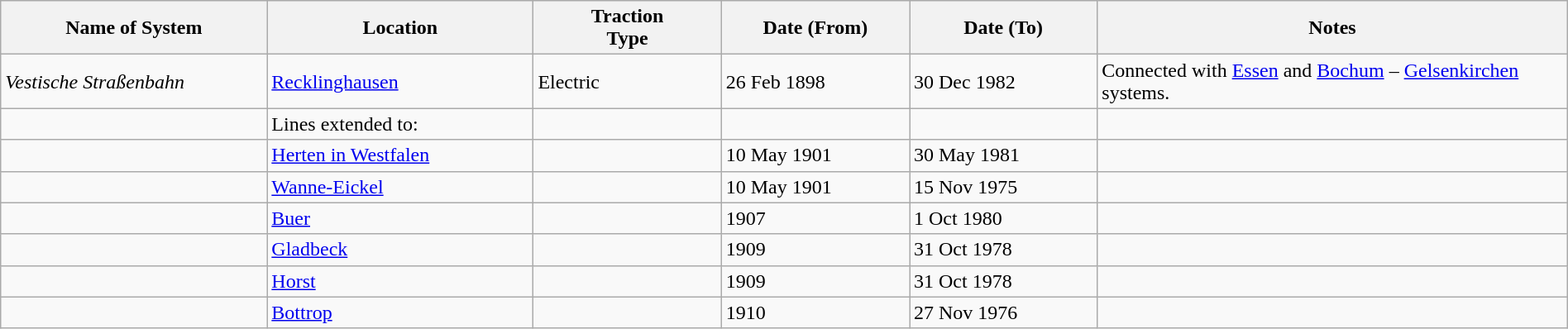<table class="wikitable" width=100%>
<tr>
<th width=17%>Name of System</th>
<th width=17%>Location</th>
<th width=12%>Traction<br>Type</th>
<th width=12%>Date (From)</th>
<th width=12%>Date (To)</th>
<th width=30%>Notes</th>
</tr>
<tr>
<td><em>Vestische Straßenbahn</em></td>
<td><a href='#'>Recklinghausen</a></td>
<td>Electric</td>
<td>26 Feb 1898</td>
<td>30 Dec 1982</td>
<td>Connected with <a href='#'>Essen</a> and <a href='#'>Bochum</a> – <a href='#'>Gelsenkirchen</a> systems.</td>
</tr>
<tr>
<td> </td>
<td>Lines extended to:</td>
<td> </td>
<td> </td>
<td> </td>
<td> </td>
</tr>
<tr>
<td> </td>
<td><a href='#'>Herten in Westfalen</a></td>
<td> </td>
<td>10 May 1901</td>
<td>30 May 1981</td>
<td> </td>
</tr>
<tr>
<td> </td>
<td><a href='#'>Wanne-Eickel</a></td>
<td> </td>
<td>10 May 1901</td>
<td>15 Nov 1975</td>
<td> </td>
</tr>
<tr>
<td> </td>
<td><a href='#'>Buer</a></td>
<td> </td>
<td>1907</td>
<td>1 Oct 1980</td>
<td> </td>
</tr>
<tr>
<td> </td>
<td><a href='#'>Gladbeck</a></td>
<td> </td>
<td>1909</td>
<td>31 Oct 1978</td>
<td> </td>
</tr>
<tr>
<td> </td>
<td><a href='#'>Horst</a></td>
<td> </td>
<td>1909</td>
<td>31 Oct 1978</td>
<td> </td>
</tr>
<tr>
<td> </td>
<td><a href='#'>Bottrop</a></td>
<td> </td>
<td>1910</td>
<td>27 Nov 1976</td>
<td> </td>
</tr>
</table>
